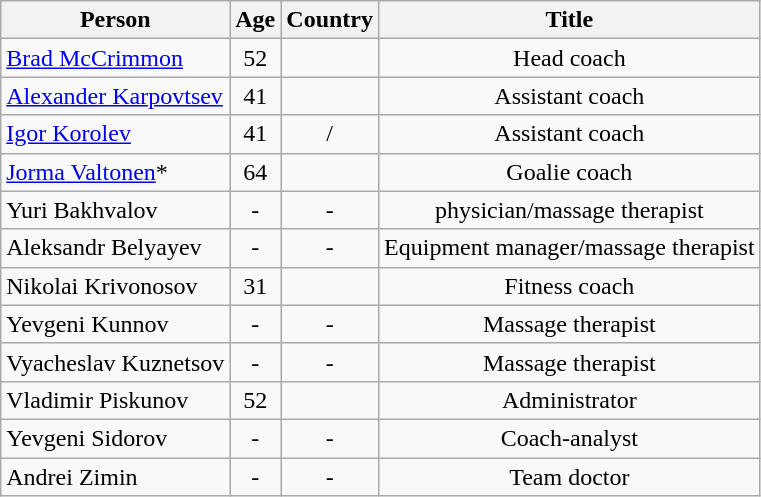<table class="wikitable">
<tr>
<th align="left">Person</th>
<th align="left">Age</th>
<th align="left">Country</th>
<th align="left">Title</th>
</tr>
<tr>
<td align="left"><a href='#'>Brad McCrimmon</a></td>
<td style="text-align:center;">52</td>
<td style="text-align:center;"></td>
<td style="text-align:center;">Head coach</td>
</tr>
<tr>
<td align="left"><a href='#'>Alexander Karpovtsev</a></td>
<td style="text-align:center;">41</td>
<td style="text-align:center;"></td>
<td style="text-align:center;">Assistant coach</td>
</tr>
<tr>
<td align="left"><a href='#'>Igor Korolev</a></td>
<td style="text-align:center;">41</td>
<td style="text-align:center;">/</td>
<td style="text-align:center;">Assistant coach</td>
</tr>
<tr>
<td align="left"><a href='#'>Jorma Valtonen</a>*</td>
<td style="text-align:center;">64</td>
<td style="text-align:center;"></td>
<td style="text-align:center;">Goalie coach</td>
</tr>
<tr>
<td align="left">Yuri Bakhvalov</td>
<td style="text-align:center;">-</td>
<td style="text-align:center;">-</td>
<td style="text-align:center;">physician/massage therapist</td>
</tr>
<tr>
<td align="left">Aleksandr Belyayev</td>
<td style="text-align:center;">-</td>
<td style="text-align:center;">-</td>
<td style="text-align:center;">Equipment manager/massage therapist</td>
</tr>
<tr>
<td align="left">Nikolai Krivonosov</td>
<td style="text-align:center;">31</td>
<td style="text-align:center;"></td>
<td style="text-align:center;">Fitness coach</td>
</tr>
<tr>
<td align="left">Yevgeni Kunnov</td>
<td style="text-align:center;">-</td>
<td style="text-align:center;">-</td>
<td style="text-align:center;">Massage therapist</td>
</tr>
<tr>
<td align="left">Vyacheslav Kuznetsov</td>
<td style="text-align:center;">-</td>
<td style="text-align:center;">-</td>
<td style="text-align:center;">Massage therapist</td>
</tr>
<tr>
<td align="left">Vladimir Piskunov</td>
<td style="text-align:center;">52</td>
<td style="text-align:center;"></td>
<td style="text-align:center;">Administrator</td>
</tr>
<tr>
<td align="left">Yevgeni Sidorov</td>
<td style="text-align:center;">-</td>
<td style="text-align:center;">-</td>
<td style="text-align:center;">Coach-analyst</td>
</tr>
<tr>
<td align="left">Andrei Zimin</td>
<td style="text-align:center;">-</td>
<td style="text-align:center;">-</td>
<td style="text-align:center;">Team doctor</td>
</tr>
</table>
